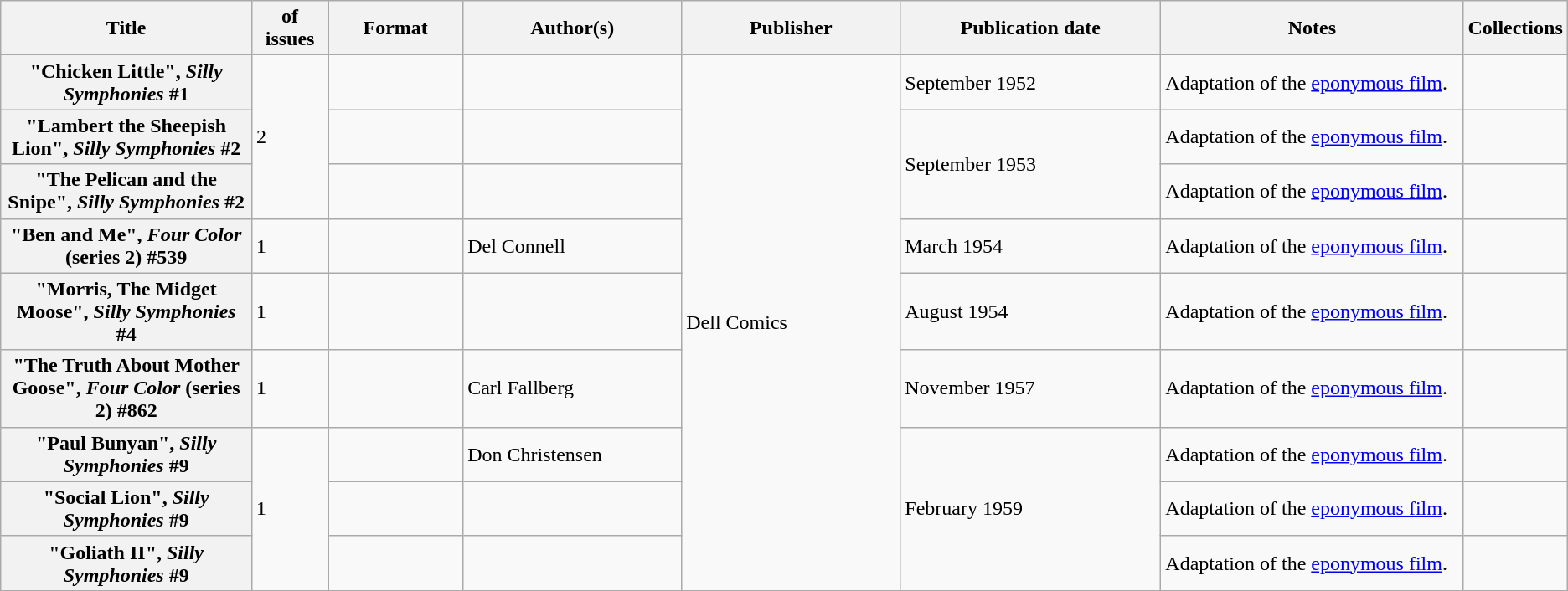<table class="wikitable">
<tr>
<th>Title</th>
<th style="width:40pt"> of issues</th>
<th style="width:75pt">Format</th>
<th style="width:125pt">Author(s)</th>
<th style="width:125pt">Publisher</th>
<th style="width:150pt">Publication date</th>
<th style="width:175pt">Notes</th>
<th>Collections</th>
</tr>
<tr>
<th>"Chicken Little", <em>Silly Symphonies</em> #1</th>
<td rowspan="3">2</td>
<td></td>
<td></td>
<td rowspan="9">Dell Comics</td>
<td>September 1952</td>
<td>Adaptation of the <a href='#'>eponymous film</a>.</td>
<td></td>
</tr>
<tr>
<th>"Lambert the Sheepish Lion", <em>Silly Symphonies</em> #2</th>
<td></td>
<td></td>
<td rowspan="2">September 1953</td>
<td>Adaptation of the <a href='#'>eponymous film</a>.</td>
<td></td>
</tr>
<tr>
<th>"The Pelican and the Snipe", <em>Silly Symphonies</em> #2</th>
<td></td>
<td></td>
<td>Adaptation of the <a href='#'>eponymous film</a>.</td>
<td></td>
</tr>
<tr>
<th>"Ben and Me", <em>Four Color</em> (series 2) #539</th>
<td>1</td>
<td></td>
<td>Del Connell</td>
<td>March 1954</td>
<td>Adaptation of the <a href='#'>eponymous film</a>.</td>
<td></td>
</tr>
<tr>
<th>"Morris, The Midget Moose", <em>Silly Symphonies</em> #4</th>
<td>1</td>
<td></td>
<td></td>
<td>August 1954</td>
<td>Adaptation of the <a href='#'>eponymous film</a>.</td>
<td></td>
</tr>
<tr>
<th>"The Truth About Mother Goose", <em>Four Color</em> (series 2) #862</th>
<td>1</td>
<td></td>
<td>Carl Fallberg</td>
<td>November 1957</td>
<td>Adaptation of the <a href='#'>eponymous film</a>.</td>
<td></td>
</tr>
<tr>
<th>"Paul Bunyan", <em>Silly Symphonies</em> #9</th>
<td rowspan="3">1</td>
<td></td>
<td>Don Christensen</td>
<td rowspan="3">February 1959</td>
<td>Adaptation of the <a href='#'>eponymous film</a>.</td>
<td></td>
</tr>
<tr>
<th>"Social Lion", <em>Silly Symphonies</em> #9</th>
<td></td>
<td></td>
<td>Adaptation of the <a href='#'>eponymous film</a>.</td>
<td></td>
</tr>
<tr>
<th>"Goliath II", <em>Silly Symphonies</em> #9</th>
<td></td>
<td></td>
<td>Adaptation of the <a href='#'>eponymous film</a>.</td>
<td></td>
</tr>
</table>
